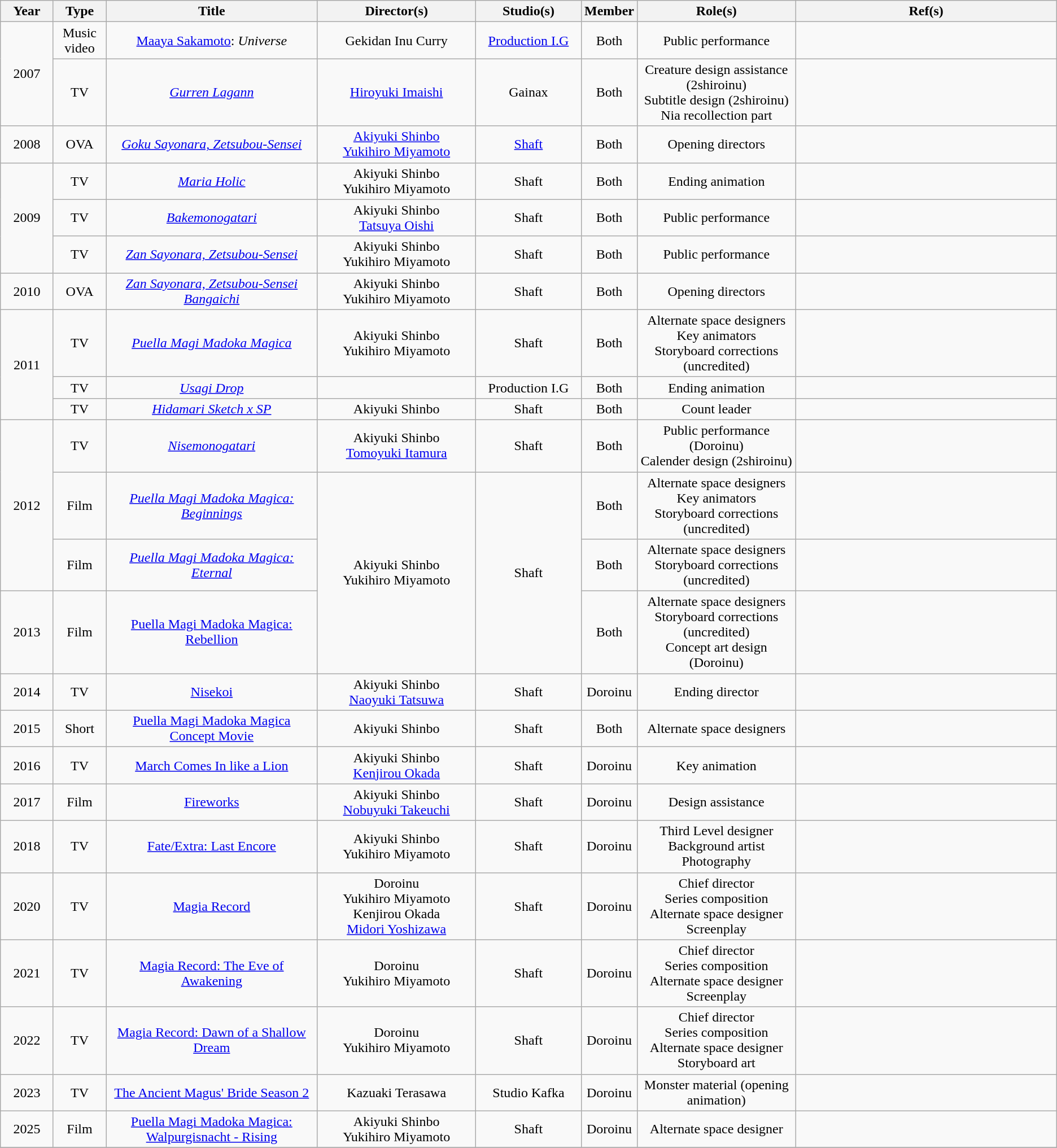<table class="wikitable sortable" style="text-align:center; margin=auto; ">
<tr>
<th scope="col" width=5%>Year</th>
<th scope="col" width=5%>Type</th>
<th scope="col" width=20%>Title</th>
<th scope="col" width=15%>Director(s)</th>
<th scope="col" width=10%>Studio(s)</th>
<th scope="col" width=5%>Member</th>
<th scope="col" width=15%>Role(s)</th>
<th scope="col" class="unsortable">Ref(s)</th>
</tr>
<tr>
<td rowspan="2">2007</td>
<td>Music video</td>
<td><a href='#'>Maaya Sakamoto</a>: <em>Universe</em></td>
<td>Gekidan Inu Curry</td>
<td><a href='#'>Production I.G</a></td>
<td>Both</td>
<td>Public performance</td>
<td></td>
</tr>
<tr>
<td>TV</td>
<td><em><a href='#'>Gurren Lagann</a></em></td>
<td><a href='#'>Hiroyuki Imaishi</a></td>
<td>Gainax</td>
<td>Both</td>
<td>Creature design assistance (2shiroinu)<br>Subtitle design (2shiroinu)<br>Nia recollection part</td>
<td></td>
</tr>
<tr>
<td>2008</td>
<td>OVA</td>
<td><em><a href='#'>Goku Sayonara, Zetsubou-Sensei</a></em></td>
<td><a href='#'>Akiyuki Shinbo</a><br><a href='#'>Yukihiro Miyamoto</a></td>
<td><a href='#'>Shaft</a></td>
<td>Both</td>
<td>Opening directors</td>
<td></td>
</tr>
<tr>
<td rowspan="3">2009</td>
<td>TV</td>
<td><em><a href='#'>Maria Holic</a></em></td>
<td>Akiyuki Shinbo<br>Yukihiro Miyamoto</td>
<td>Shaft</td>
<td>Both</td>
<td>Ending animation</td>
<td></td>
</tr>
<tr>
<td>TV</td>
<td><em><a href='#'>Bakemonogatari</a></em></td>
<td>Akiyuki Shinbo<br><a href='#'>Tatsuya Oishi</a></td>
<td>Shaft</td>
<td>Both</td>
<td>Public performance</td>
<td></td>
</tr>
<tr>
<td>TV</td>
<td><em><a href='#'>Zan Sayonara, Zetsubou-Sensei</a></em></td>
<td>Akiyuki Shinbo<br>Yukihiro Miyamoto</td>
<td>Shaft</td>
<td>Both</td>
<td>Public performance</td>
<td></td>
</tr>
<tr>
<td>2010</td>
<td>OVA</td>
<td><em><a href='#'>Zan Sayonara, Zetsubou-Sensei Bangaichi</a></em></td>
<td>Akiyuki Shinbo<br>Yukihiro Miyamoto</td>
<td>Shaft</td>
<td>Both</td>
<td>Opening directors</td>
<td></td>
</tr>
<tr>
<td rowspan="3">2011</td>
<td>TV</td>
<td><em><a href='#'>Puella Magi Madoka Magica</a></em></td>
<td>Akiyuki Shinbo<br>Yukihiro Miyamoto</td>
<td>Shaft</td>
<td>Both</td>
<td>Alternate space designers<br>Key animators<br>Storyboard corrections (uncredited)</td>
<td></td>
</tr>
<tr>
<td>TV</td>
<td><em><a href='#'>Usagi Drop</a></em></td>
<td></td>
<td>Production I.G</td>
<td>Both</td>
<td>Ending animation</td>
<td></td>
</tr>
<tr>
<td>TV</td>
<td><em><a href='#'>Hidamari Sketch x SP</a></em></td>
<td>Akiyuki Shinbo</td>
<td>Shaft</td>
<td>Both</td>
<td>Count leader</td>
<td></td>
</tr>
<tr>
<td rowspan="3">2012</td>
<td>TV</td>
<td><em><a href='#'>Nisemonogatari</a></em></td>
<td>Akiyuki Shinbo<br><a href='#'>Tomoyuki Itamura</a></td>
<td>Shaft</td>
<td>Both</td>
<td>Public performance (Doroinu)<br>Calender design (2shiroinu)</td>
<td></td>
</tr>
<tr>
<td>Film</td>
<td><em><a href='#'>Puella Magi Madoka Magica: Beginnings</a></em></td>
<td rowspan="3">Akiyuki Shinbo<br>Yukihiro Miyamoto</td>
<td rowspan="3">Shaft</td>
<td>Both</td>
<td>Alternate space designers<br>Key animators<br>Storyboard corrections (uncredited)</td>
<td></td>
</tr>
<tr>
<td>Film</td>
<td><em><a href='#'>Puella Magi Madoka Magica: Eternal</a></td>
<td>Both</td>
<td>Alternate space designers<br>Storyboard corrections (uncredited)</td>
<td></td>
</tr>
<tr>
<td>2013</td>
<td>Film</td>
<td></em><a href='#'>Puella Magi Madoka Magica: Rebellion</a><em></td>
<td>Both</td>
<td>Alternate space designers<br>Storyboard corrections (uncredited)<br>Concept art design (Doroinu)</td>
<td></td>
</tr>
<tr>
<td>2014</td>
<td>TV</td>
<td></em><a href='#'>Nisekoi</a><em></td>
<td>Akiyuki Shinbo<br><a href='#'>Naoyuki Tatsuwa</a></td>
<td>Shaft</td>
<td>Doroinu</td>
<td>Ending director</td>
<td></td>
</tr>
<tr>
<td>2015</td>
<td>Short</td>
<td></em><a href='#'>Puella Magi Madoka Magica Concept Movie</a><em></td>
<td>Akiyuki Shinbo</td>
<td>Shaft</td>
<td>Both</td>
<td>Alternate space designers</td>
<td></td>
</tr>
<tr>
<td>2016</td>
<td>TV</td>
<td></em><a href='#'>March Comes In like a Lion</a><em></td>
<td>Akiyuki Shinbo<br><a href='#'>Kenjirou Okada</a></td>
<td>Shaft</td>
<td>Doroinu</td>
<td>Key animation</td>
<td></td>
</tr>
<tr>
<td>2017</td>
<td>Film</td>
<td></em><a href='#'>Fireworks</a><em></td>
<td>Akiyuki Shinbo<br><a href='#'>Nobuyuki Takeuchi</a></td>
<td>Shaft</td>
<td>Doroinu</td>
<td>Design assistance</td>
<td></td>
</tr>
<tr>
<td>2018</td>
<td>TV</td>
<td></em><a href='#'>Fate/Extra: Last Encore</a><em></td>
<td>Akiyuki Shinbo<br>Yukihiro Miyamoto</td>
<td>Shaft</td>
<td>Doroinu</td>
<td>Third Level designer<br>Background artist<br>Photography</td>
<td></td>
</tr>
<tr>
<td>2020</td>
<td>TV</td>
<td></em><a href='#'>Magia Record</a><em></td>
<td>Doroinu<br>Yukihiro Miyamoto<br>Kenjirou Okada<br><a href='#'>Midori Yoshizawa</a></td>
<td>Shaft</td>
<td>Doroinu</td>
<td>Chief director<br>Series composition<br>Alternate space designer<br>Screenplay</td>
<td></td>
</tr>
<tr>
<td>2021</td>
<td>TV</td>
<td></em><a href='#'>Magia Record: The Eve of Awakening</a><em></td>
<td>Doroinu<br>Yukihiro Miyamoto</td>
<td>Shaft</td>
<td>Doroinu</td>
<td>Chief director<br>Series composition<br>Alternate space designer<br>Screenplay</td>
<td></td>
</tr>
<tr>
<td>2022</td>
<td>TV</td>
<td></em><a href='#'>Magia Record: Dawn of a Shallow Dream</a><em></td>
<td>Doroinu<br>Yukihiro Miyamoto</td>
<td>Shaft</td>
<td>Doroinu</td>
<td>Chief director<br>Series composition<br>Alternate space designer<br>Storyboard art</td>
</tr>
<tr>
<td>2023</td>
<td>TV</td>
<td></em><a href='#'>The Ancient Magus' Bride Season 2</a><em></td>
<td>Kazuaki Terasawa</td>
<td>Studio Kafka</td>
<td>Doroinu</td>
<td>Monster material (opening animation)</td>
<td></td>
</tr>
<tr>
<td>2025</td>
<td>Film</td>
<td></em><a href='#'>Puella Magi Madoka Magica: Walpurgisnacht - Rising</a><em></td>
<td>Akiyuki Shinbo<br>Yukihiro Miyamoto</td>
<td>Shaft</td>
<td>Doroinu</td>
<td>Alternate space designer</td>
<td></td>
</tr>
<tr>
</tr>
</table>
